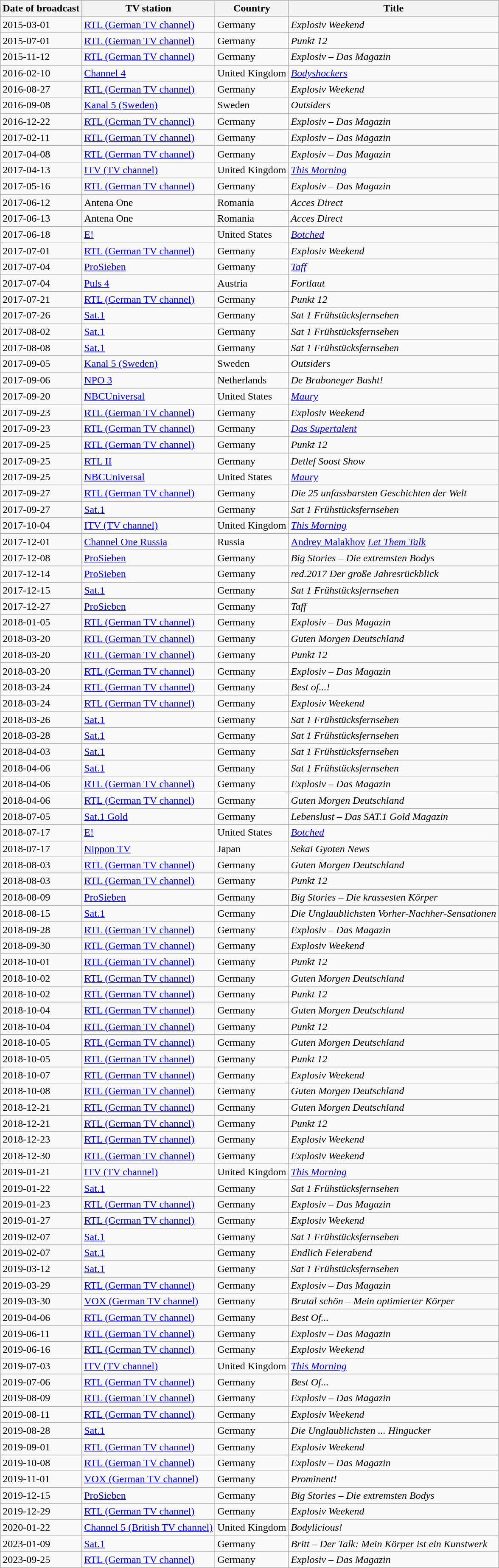<table class="wikitable sortable">
<tr>
<th>Date of broadcast</th>
<th>TV station</th>
<th>Country</th>
<th>Title</th>
</tr>
<tr>
<td>2015-03-01</td>
<td><a href='#'>RTL (German TV channel)</a></td>
<td>Germany</td>
<td><em>Explosiv Weekend</em></td>
</tr>
<tr>
<td>2015-07-01</td>
<td><a href='#'>RTL (German TV channel)</a></td>
<td>Germany</td>
<td><em>Punkt 12</em></td>
</tr>
<tr>
<td>2015-11-12</td>
<td><a href='#'>RTL (German TV channel)</a></td>
<td>Germany</td>
<td><em>Explosiv – Das Magazin</em></td>
</tr>
<tr>
<td>2016-02-10</td>
<td><a href='#'>Channel 4</a></td>
<td>United Kingdom</td>
<td><em><a href='#'>Bodyshockers</a></em></td>
</tr>
<tr>
<td>2016-08-27</td>
<td><a href='#'>RTL (German TV channel)</a></td>
<td>Germany</td>
<td><em>Explosiv Weekend</em></td>
</tr>
<tr>
<td>2016-09-08</td>
<td><a href='#'>Kanal 5 (Sweden)</a></td>
<td>Sweden</td>
<td><em>Outsiders</em></td>
</tr>
<tr>
<td>2016-12-22</td>
<td><a href='#'>RTL (German TV channel)</a></td>
<td>Germany</td>
<td><em>Explosiv – Das Magazin</em></td>
</tr>
<tr>
<td>2017-02-11</td>
<td><a href='#'>RTL (German TV channel)</a></td>
<td>Germany</td>
<td><em>Explosiv – Das Magazin</em></td>
</tr>
<tr>
<td>2017-04-08</td>
<td><a href='#'>RTL (German TV channel)</a></td>
<td>Germany</td>
<td><em>Explosiv – Das Magazin</em></td>
</tr>
<tr>
<td>2017-04-13</td>
<td><a href='#'>ITV (TV channel)</a></td>
<td>United Kingdom</td>
<td><em><a href='#'>This Morning</a></em></td>
</tr>
<tr>
<td>2017-05-16</td>
<td><a href='#'>RTL (German TV channel)</a></td>
<td>Germany</td>
<td><em>Explosiv – Das Magazin</em></td>
</tr>
<tr>
<td>2017-06-12</td>
<td>Antena One</td>
<td>Romania</td>
<td><em>Acces Direct</em></td>
</tr>
<tr>
<td>2017-06-13</td>
<td>Antena One</td>
<td>Romania</td>
<td><em>Acces Direct</em></td>
</tr>
<tr>
<td>2017-06-18</td>
<td><a href='#'>E!</a></td>
<td>United States</td>
<td><em><a href='#'>Botched</a></em></td>
</tr>
<tr>
<td>2017-07-01</td>
<td><a href='#'>RTL (German TV channel)</a></td>
<td>Germany</td>
<td><em>Explosiv Weekend</em></td>
</tr>
<tr>
<td>2017-07-04</td>
<td><a href='#'>ProSieben</a></td>
<td>Germany</td>
<td><em><a href='#'>Taff</a></em></td>
</tr>
<tr>
<td>2017-07-04</td>
<td><a href='#'>Puls 4</a></td>
<td>Austria</td>
<td><em>Fortlaut</em></td>
</tr>
<tr>
<td>2017-07-21</td>
<td><a href='#'>RTL (German TV channel)</a></td>
<td>Germany</td>
<td><em>Punkt 12</em></td>
</tr>
<tr>
<td>2017-07-26</td>
<td><a href='#'>Sat.1</a></td>
<td>Germany</td>
<td><em>Sat 1 Frühstücksfernsehen</em></td>
</tr>
<tr>
<td>2017-08-02</td>
<td><a href='#'>Sat.1</a></td>
<td>Germany</td>
<td><em>Sat 1 Frühstücksfernsehen</em></td>
</tr>
<tr>
<td>2017-08-08</td>
<td><a href='#'>Sat.1</a></td>
<td>Germany</td>
<td><em>Sat 1 Frühstücksfernsehen</em></td>
</tr>
<tr>
<td>2017-09-05</td>
<td><a href='#'>Kanal 5 (Sweden)</a></td>
<td>Sweden</td>
<td><em>Outsiders</em></td>
</tr>
<tr>
<td>2017-09-06</td>
<td><a href='#'>NPO 3</a></td>
<td>Netherlands</td>
<td><em>De Braboneger Basht!</em></td>
</tr>
<tr>
<td>2017-09-20</td>
<td><a href='#'>NBCUniversal</a></td>
<td>United States</td>
<td><em><a href='#'>Maury</a></em></td>
</tr>
<tr>
<td>2017-09-23</td>
<td><a href='#'>RTL (German TV channel)</a></td>
<td>Germany</td>
<td><em>Explosiv Weekend</em></td>
</tr>
<tr>
<td>2017-09-23</td>
<td><a href='#'>RTL (German TV channel)</a></td>
<td>Germany</td>
<td><em><a href='#'>Das Supertalent</a></em></td>
</tr>
<tr>
<td>2017-09-25</td>
<td><a href='#'>RTL (German TV channel)</a></td>
<td>Germany</td>
<td><em>Punkt 12</em></td>
</tr>
<tr>
<td>2017-09-25</td>
<td><a href='#'>RTL II</a></td>
<td>Germany</td>
<td><em>Detlef Soost Show</em></td>
</tr>
<tr>
<td>2017-09-25</td>
<td><a href='#'>NBCUniversal</a></td>
<td>United States</td>
<td><em><a href='#'>Maury</a></em></td>
</tr>
<tr>
<td>2017-09-27</td>
<td><a href='#'>RTL (German TV channel)</a></td>
<td>Germany</td>
<td><em>Die 25 unfassbarsten Geschichten der Welt</em></td>
</tr>
<tr>
<td>2017-09-27</td>
<td><a href='#'>Sat.1</a></td>
<td>Germany</td>
<td><em>Sat 1 Frühstücksfernsehen</em></td>
</tr>
<tr>
<td>2017-10-04</td>
<td><a href='#'>ITV (TV channel)</a></td>
<td>United Kingdom</td>
<td><em><a href='#'>This Morning</a></em></td>
</tr>
<tr>
<td>2017-12-01</td>
<td><a href='#'>Channel One Russia</a></td>
<td>Russia</td>
<td><a href='#'>Andrey Malakhov</a> <em><a href='#'>Let Them Talk</a></em></td>
</tr>
<tr>
<td>2017-12-08</td>
<td><a href='#'>ProSieben</a></td>
<td>Germany</td>
<td><em>Big Stories – Die extremsten Bodys</em></td>
</tr>
<tr>
<td>2017-12-14</td>
<td><a href='#'>ProSieben</a></td>
<td>Germany</td>
<td><em>red.2017 Der große Jahresrückblick</em></td>
</tr>
<tr>
<td>2017-12-15</td>
<td><a href='#'>Sat.1</a></td>
<td>Germany</td>
<td><em>Sat 1 Frühstücksfernsehen</em></td>
</tr>
<tr>
<td>2017-12-27</td>
<td><a href='#'>ProSieben</a></td>
<td>Germany</td>
<td><em>Taff</em></td>
</tr>
<tr>
<td>2018-01-05</td>
<td><a href='#'>RTL (German TV channel)</a></td>
<td>Germany</td>
<td><em>Explosiv – Das Magazin</em></td>
</tr>
<tr>
<td>2018-03-20</td>
<td><a href='#'>RTL (German TV channel)</a></td>
<td>Germany</td>
<td><em>Guten Morgen Deutschland</em></td>
</tr>
<tr>
<td>2018-03-20</td>
<td><a href='#'>RTL (German TV channel)</a></td>
<td>Germany</td>
<td><em>Punkt 12</em></td>
</tr>
<tr>
<td>2018-03-20</td>
<td><a href='#'>RTL (German TV channel)</a></td>
<td>Germany</td>
<td><em>Explosiv – Das Magazin</em></td>
</tr>
<tr>
<td>2018-03-24</td>
<td><a href='#'>RTL (German TV channel)</a></td>
<td>Germany</td>
<td><em>Best of...!</em></td>
</tr>
<tr>
<td>2018-03-24</td>
<td><a href='#'>RTL (German TV channel)</a></td>
<td>Germany</td>
<td><em>Explosiv Weekend</em></td>
</tr>
<tr>
<td>2018-03-26</td>
<td><a href='#'>Sat.1</a></td>
<td>Germany</td>
<td><em>Sat 1 Frühstücksfernsehen</em></td>
</tr>
<tr>
<td>2018-03-28</td>
<td><a href='#'>Sat.1</a></td>
<td>Germany</td>
<td><em>Sat 1 Frühstücksfernsehen</em></td>
</tr>
<tr>
<td>2018-04-03</td>
<td><a href='#'>Sat.1</a></td>
<td>Germany</td>
<td><em>Sat 1 Frühstücksfernsehen</em></td>
</tr>
<tr>
<td>2018-04-06</td>
<td><a href='#'>Sat.1</a></td>
<td>Germany</td>
<td><em>Sat 1 Frühstücksfernsehen</em></td>
</tr>
<tr>
<td>2018-04-06</td>
<td><a href='#'>RTL (German TV channel)</a></td>
<td>Germany</td>
<td><em>Explosiv – Das Magazin</em></td>
</tr>
<tr>
<td>2018-04-06</td>
<td><a href='#'>RTL (German TV channel)</a></td>
<td>Germany</td>
<td><em>Guten Morgen Deutschland</em></td>
</tr>
<tr>
<td>2018-07-05</td>
<td><a href='#'>Sat.1 Gold</a></td>
<td>Germany</td>
<td><em>Lebenslust – Das SAT.1 Gold Magazin</em></td>
</tr>
<tr>
<td>2018-07-17</td>
<td><a href='#'>E!</a></td>
<td>United States</td>
<td><em><a href='#'>Botched</a></em></td>
</tr>
<tr>
<td>2018-07-17</td>
<td><a href='#'>Nippon TV</a></td>
<td>Japan</td>
<td><em>Sekai Gyoten News</em></td>
</tr>
<tr>
<td>2018-08-03</td>
<td><a href='#'>RTL (German TV channel)</a></td>
<td>Germany</td>
<td><em>Guten Morgen Deutschland</em></td>
</tr>
<tr>
<td>2018-08-03</td>
<td><a href='#'>RTL (German TV channel)</a></td>
<td>Germany</td>
<td><em>Punkt 12</em></td>
</tr>
<tr>
<td>2018-08-09</td>
<td><a href='#'>ProSieben</a></td>
<td>Germany</td>
<td><em>Big Stories – Die krassesten Körper</em></td>
</tr>
<tr>
<td>2018-08-15</td>
<td><a href='#'>Sat.1</a></td>
<td>Germany</td>
<td><em>Die Unglaublichsten Vorher-Nachher-Sensationen</em></td>
</tr>
<tr>
<td>2018-09-28</td>
<td><a href='#'>RTL (German TV channel)</a></td>
<td>Germany</td>
<td><em>Explosiv – Das Magazin</em></td>
</tr>
<tr>
<td>2018-09-30</td>
<td><a href='#'>RTL (German TV channel)</a></td>
<td>Germany</td>
<td><em>Explosiv Weekend</em></td>
</tr>
<tr>
<td>2018-10-01</td>
<td><a href='#'>RTL (German TV channel)</a></td>
<td>Germany</td>
<td><em>Punkt 12</em></td>
</tr>
<tr>
<td>2018-10-02</td>
<td><a href='#'>RTL (German TV channel)</a></td>
<td>Germany</td>
<td><em>Guten Morgen Deutschland</em></td>
</tr>
<tr>
<td>2018-10-02</td>
<td><a href='#'>RTL (German TV channel)</a></td>
<td>Germany</td>
<td><em>Punkt 12</em></td>
</tr>
<tr>
<td>2018-10-04</td>
<td><a href='#'>RTL (German TV channel)</a></td>
<td>Germany</td>
<td><em>Guten Morgen Deutschland</em></td>
</tr>
<tr>
<td>2018-10-04</td>
<td><a href='#'>RTL (German TV channel)</a></td>
<td>Germany</td>
<td><em>Punkt 12</em></td>
</tr>
<tr>
<td>2018-10-05</td>
<td><a href='#'>RTL (German TV channel)</a></td>
<td>Germany</td>
<td><em>Guten Morgen Deutschland</em></td>
</tr>
<tr>
<td>2018-10-05</td>
<td><a href='#'>RTL (German TV channel)</a></td>
<td>Germany</td>
<td><em>Punkt 12</em></td>
</tr>
<tr>
<td>2018-10-07</td>
<td><a href='#'>RTL (German TV channel)</a></td>
<td>Germany</td>
<td><em>Explosiv Weekend</em></td>
</tr>
<tr>
<td>2018-10-08</td>
<td><a href='#'>RTL (German TV channel)</a></td>
<td>Germany</td>
<td><em>Guten Morgen Deutschland</em></td>
</tr>
<tr>
<td>2018-12-21</td>
<td><a href='#'>RTL (German TV channel)</a></td>
<td>Germany</td>
<td><em>Guten Morgen Deutschland</em></td>
</tr>
<tr>
<td>2018-12-21</td>
<td><a href='#'>RTL (German TV channel)</a></td>
<td>Germany</td>
<td><em>Punkt 12</em></td>
</tr>
<tr>
<td>2018-12-23</td>
<td><a href='#'>RTL (German TV channel)</a></td>
<td>Germany</td>
<td><em>Explosiv Weekend</em></td>
</tr>
<tr>
<td>2018-12-30</td>
<td><a href='#'>RTL (German TV channel)</a></td>
<td>Germany</td>
<td><em>Explosiv Weekend</em></td>
</tr>
<tr>
<td>2019-01-21</td>
<td><a href='#'>ITV (TV channel)</a></td>
<td>United Kingdom</td>
<td><em><a href='#'>This Morning</a></em></td>
</tr>
<tr>
<td>2019-01-22</td>
<td><a href='#'>Sat.1</a></td>
<td>Germany</td>
<td><em>Sat 1 Frühstücksfernsehen</em></td>
</tr>
<tr>
<td>2019-01-23</td>
<td><a href='#'>RTL (German TV channel)</a></td>
<td>Germany</td>
<td><em>Explosiv – Das Magazin</em></td>
</tr>
<tr>
<td>2019-01-27</td>
<td><a href='#'>RTL (German TV channel)</a></td>
<td>Germany</td>
<td><em>Explosiv Weekend</em></td>
</tr>
<tr>
<td>2019-02-07</td>
<td><a href='#'>Sat.1</a></td>
<td>Germany</td>
<td><em>Sat 1 Frühstücksfernsehen</em></td>
</tr>
<tr>
<td>2019-02-07</td>
<td><a href='#'>Sat.1</a></td>
<td>Germany</td>
<td><em>Endlich Feierabend</em></td>
</tr>
<tr>
<td>2019-03-12</td>
<td><a href='#'>Sat.1</a></td>
<td>Germany</td>
<td><em>Sat 1 Frühstücksfernsehen</em></td>
</tr>
<tr>
<td>2019-03-29</td>
<td><a href='#'>RTL (German TV channel)</a></td>
<td>Germany</td>
<td><em>Explosiv – Das Magazin</em></td>
</tr>
<tr>
<td>2019-03-30</td>
<td><a href='#'>VOX (German TV channel)</a></td>
<td>Germany</td>
<td><em>Brutal schön – Mein optimierter Körper</em></td>
</tr>
<tr>
<td>2019-04-06</td>
<td><a href='#'>RTL (German TV channel)</a></td>
<td>Germany</td>
<td><em>Best Of...</em></td>
</tr>
<tr>
<td>2019-06-11</td>
<td><a href='#'>RTL (German TV channel)</a></td>
<td>Germany</td>
<td><em>Explosiv – Das Magazin</em></td>
</tr>
<tr>
<td>2019-06-16</td>
<td><a href='#'>RTL (German TV channel)</a></td>
<td>Germany</td>
<td><em>Explosiv Weekend</em></td>
</tr>
<tr>
<td>2019-07-03</td>
<td><a href='#'>ITV (TV channel)</a></td>
<td>United Kingdom</td>
<td><em><a href='#'>This Morning</a></em></td>
</tr>
<tr>
<td>2019-07-06</td>
<td><a href='#'>RTL (German TV channel)</a></td>
<td>Germany</td>
<td><em>Best Of...</em></td>
</tr>
<tr>
<td>2019-08-09</td>
<td><a href='#'>RTL (German TV channel)</a></td>
<td>Germany</td>
<td><em>Explosiv – Das Magazin</em></td>
</tr>
<tr>
<td>2019-08-11</td>
<td><a href='#'>RTL (German TV channel)</a></td>
<td>Germany</td>
<td><em>Explosiv Weekend</em></td>
</tr>
<tr>
<td>2019-08-28</td>
<td><a href='#'>Sat.1</a></td>
<td>Germany</td>
<td><em>Die Unglaublichsten ... Hingucker</em></td>
</tr>
<tr>
<td>2019-09-01</td>
<td><a href='#'>RTL (German TV channel)</a></td>
<td>Germany</td>
<td><em>Explosiv Weekend</em></td>
</tr>
<tr>
<td>2019-10-08</td>
<td><a href='#'>RTL (German TV channel)</a></td>
<td>Germany</td>
<td><em>Explosiv – Das Magazin</em></td>
</tr>
<tr>
<td>2019-11-01</td>
<td><a href='#'>VOX (German TV channel)</a></td>
<td>Germany</td>
<td><em>Prominent!</em></td>
</tr>
<tr>
<td>2019-12-15</td>
<td><a href='#'>ProSieben</a></td>
<td>Germany</td>
<td><em>Big Stories – Die extremsten Bodys</em></td>
</tr>
<tr>
<td>2019-12-29</td>
<td><a href='#'>RTL (German TV channel)</a></td>
<td>Germany</td>
<td><em>Explosiv Weekend</em></td>
</tr>
<tr>
<td>2020-01-22</td>
<td><a href='#'>Channel 5 (British TV channel)</a></td>
<td>United Kingdom</td>
<td><em>Bodylicious!</em></td>
</tr>
<tr>
<td>2023-01-09</td>
<td><a href='#'>Sat.1</a></td>
<td>Germany</td>
<td><em>Britt – Der Talk: Mein Körper ist ein Kunstwerk</em></td>
</tr>
<tr>
<td>2023-09-25</td>
<td><a href='#'>RTL (German TV channel)</a></td>
<td>Germany</td>
<td><em>Explosiv – Das Magazin</em></td>
</tr>
</table>
